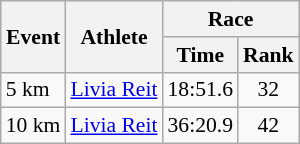<table class="wikitable" border="1" style="font-size:90%">
<tr>
<th rowspan=2>Event</th>
<th rowspan=2>Athlete</th>
<th colspan=2>Race</th>
</tr>
<tr>
<th>Time</th>
<th>Rank</th>
</tr>
<tr>
<td>5 km</td>
<td><a href='#'>Livia Reit</a></td>
<td align=center>18:51.6</td>
<td align=center>32</td>
</tr>
<tr>
<td>10 km</td>
<td><a href='#'>Livia Reit</a></td>
<td align=center>36:20.9</td>
<td align=center>42</td>
</tr>
</table>
